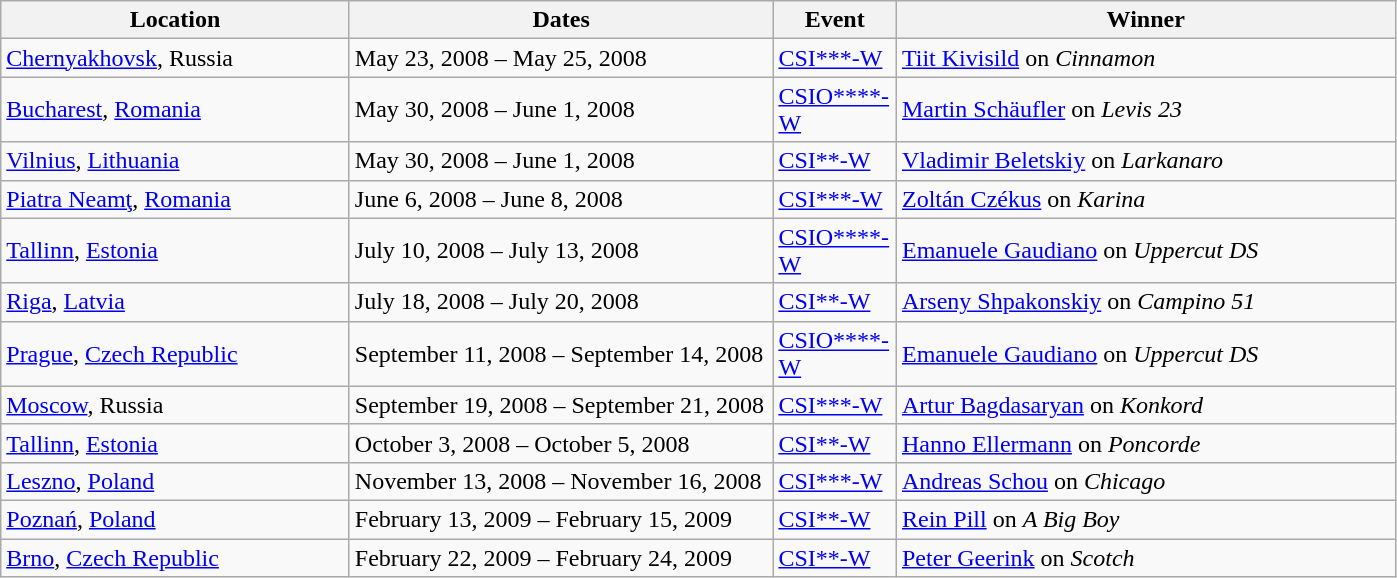<table class="wikitable">
<tr>
<th width=225>Location</th>
<th width=275>Dates</th>
<th width=75>Event</th>
<th width=325>Winner</th>
</tr>
<tr>
<td> <a href='#'>Chernyakhovsk</a>, Russia</td>
<td>May 23, 2008 – May 25, 2008</td>
<td><a href='#'>CSI***-W</a></td>
<td> <a href='#'>Tiit Kivisild</a> on <em>Cinnamon</em></td>
</tr>
<tr>
<td> <a href='#'>Bucharest</a>, <a href='#'>Romania</a></td>
<td>May 30, 2008 – June 1, 2008</td>
<td><a href='#'>CSIO****-W</a></td>
<td> <a href='#'>Martin Schäufler</a> on <em>Levis 23</em></td>
</tr>
<tr>
<td> <a href='#'>Vilnius</a>, <a href='#'>Lithuania</a></td>
<td>May 30, 2008 – June 1, 2008</td>
<td><a href='#'>CSI**-W</a></td>
<td> <a href='#'>Vladimir Beletskiy</a> on <em>Larkanaro</em></td>
</tr>
<tr>
<td> <a href='#'>Piatra Neamţ</a>, <a href='#'>Romania</a></td>
<td>June 6, 2008 – June 8, 2008</td>
<td><a href='#'>CSI***-W</a></td>
<td> <a href='#'>Zoltán Czékus</a> on <em>Karina</em></td>
</tr>
<tr>
<td> <a href='#'>Tallinn</a>, <a href='#'>Estonia</a></td>
<td>July 10, 2008 – July 13, 2008</td>
<td><a href='#'>CSIO****-W</a></td>
<td> <a href='#'>Emanuele Gaudiano</a> on <em>Uppercut DS</em></td>
</tr>
<tr>
<td> <a href='#'>Riga</a>, <a href='#'>Latvia</a></td>
<td>July 18, 2008 – July 20, 2008</td>
<td><a href='#'>CSI**-W</a></td>
<td> <a href='#'>Arseny Shpakonskiy</a> on <em>Campino 51</em></td>
</tr>
<tr>
<td> <a href='#'>Prague</a>, <a href='#'>Czech Republic</a></td>
<td>September 11, 2008 – September 14, 2008</td>
<td><a href='#'>CSIO****-W</a></td>
<td> <a href='#'>Emanuele Gaudiano</a> on <em>Uppercut DS</em></td>
</tr>
<tr>
<td> <a href='#'>Moscow</a>, Russia</td>
<td>September 19, 2008 – September 21, 2008</td>
<td><a href='#'>CSI***-W</a></td>
<td> <a href='#'>Artur Bagdasaryan</a> on <em>Konkord</em></td>
</tr>
<tr>
<td> <a href='#'>Tallinn</a>, <a href='#'>Estonia</a></td>
<td>October 3, 2008 – October 5, 2008</td>
<td><a href='#'>CSI**-W</a></td>
<td> <a href='#'>Hanno Ellermann</a> on <em>Poncorde</em></td>
</tr>
<tr>
<td> <a href='#'>Leszno</a>, <a href='#'>Poland</a></td>
<td>November 13, 2008 – November 16, 2008</td>
<td><a href='#'>CSI***-W</a></td>
<td> <a href='#'>Andreas Schou</a> on <em>Chicago</em></td>
</tr>
<tr>
<td> <a href='#'>Poznań</a>, <a href='#'>Poland</a></td>
<td>February 13, 2009 – February 15, 2009</td>
<td><a href='#'>CSI**-W</a></td>
<td> <a href='#'>Rein Pill</a> on <em>A Big Boy</em></td>
</tr>
<tr>
<td> <a href='#'>Brno</a>, <a href='#'>Czech Republic</a></td>
<td>February 22, 2009 – February 24, 2009</td>
<td><a href='#'>CSI**-W</a></td>
<td> <a href='#'>Peter Geerink</a> on <em>Scotch</em></td>
</tr>
</table>
